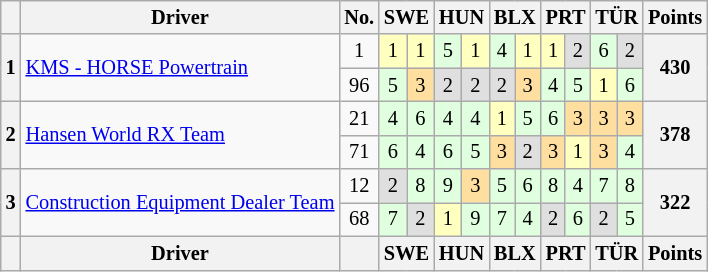<table class="wikitable" style="font-size:85%; text-align:center;">
<tr>
<th></th>
<th>Driver</th>
<th>No.</th>
<th colspan="2">SWE<br></th>
<th colspan="2">HUN<br></th>
<th colspan="2">BLX<br></th>
<th colspan="2">PRT<br></th>
<th colspan="2">TÜR<br></th>
<th>Points</th>
</tr>
<tr>
<th rowspan="2">1</th>
<td rowspan="2" align="left"> <a href='#'>KMS - HORSE Powertrain</a></td>
<td>1</td>
<td style="background:#ffffbf;">1</td>
<td style="background:#ffffbf;">1</td>
<td style="background:#dfffdf;">5</td>
<td style="background:#ffffbf;">1</td>
<td style="background:#dfffdf;">4</td>
<td style="background:#ffffbf;">1</td>
<td style="background:#ffffbf;">1</td>
<td style="background:#dfdfdf;">2</td>
<td style="background:#dfffdf;">6</td>
<td style="background:#dfdfdf;">2</td>
<th rowspan="2">430</th>
</tr>
<tr>
<td>96</td>
<td style="background:#dfffdf;">5</td>
<td style="background:#ffdf9f;">3</td>
<td style="background:#dfdfdf;">2</td>
<td style="background:#dfdfdf;">2</td>
<td style="background:#dfdfdf;">2</td>
<td style="background:#ffdf9f;">3</td>
<td style="background:#dfffdf;">4</td>
<td style="background:#dfffdf;">5</td>
<td style="background:#ffffbf;">1</td>
<td style="background:#dfffdf;">6</td>
</tr>
<tr>
<th rowspan="2">2</th>
<td rowspan="2" align="left"> <a href='#'>Hansen World RX Team</a></td>
<td>21</td>
<td style="background:#dfffdf;">4</td>
<td style="background:#dfffdf;">6</td>
<td style="background:#dfffdf;">4</td>
<td style="background:#dfffdf;">4</td>
<td style="background:#ffffbf;">1</td>
<td style="background:#dfffdf;">5</td>
<td style="background:#dfffdf;">6</td>
<td style="background:#ffdf9f;">3</td>
<td style="background:#ffdf9f;">3</td>
<td style="background:#ffdf9f;">3</td>
<th rowspan="2">378</th>
</tr>
<tr>
<td>71</td>
<td style="background:#dfffdf;">6</td>
<td style="background:#dfffdf;">4</td>
<td style="background:#dfffdf;">6</td>
<td style="background:#dfffdf;">5</td>
<td style="background:#ffdf9f;">3</td>
<td style="background:#dfdfdf;">2</td>
<td style="background:#ffdf9f;">3</td>
<td style="background:#ffffbf;">1</td>
<td style="background:#ffdf9f;">3</td>
<td style="background:#dfffdf;">4</td>
</tr>
<tr>
<th rowspan="2">3</th>
<td rowspan="2" align="left"> <a href='#'>Construction Equipment Dealer Team</a></td>
<td>12</td>
<td style="background:#dfdfdf;">2</td>
<td style="background:#dfffdf;">8</td>
<td style="background:#dfffdf;">9</td>
<td style="background:#FFDF9F;">3</td>
<td style="background:#dfffdf;">5</td>
<td style="background:#dfffdf;">6</td>
<td style="background:#dfffdf;">8</td>
<td style="background:#dfffdf;">4</td>
<td style="background:#dfffdf;">7</td>
<td style="background:#dfffdf;">8</td>
<th rowspan="2">322</th>
</tr>
<tr>
<td>68</td>
<td style="background:#dfffdf;">7</td>
<td style="background:#dfdfdf;">2</td>
<td style="background:#ffffbf;">1</td>
<td style="background:#dfffdf;">9</td>
<td style="background:#dfffdf;">7</td>
<td style="background:#dfffdf;">4</td>
<td style="background:#dfdfdf;">2</td>
<td style="background:#dfffdf;">6</td>
<td style="background:#dfdfdf;">2</td>
<td style="background:#dfffdf;">5</td>
</tr>
<tr>
<th></th>
<th>Driver</th>
<th></th>
<th colspan="2">SWE<br></th>
<th colspan="2">HUN<br></th>
<th colspan="2">BLX<br></th>
<th colspan="2">PRT<br></th>
<th colspan="2">TÜR<br></th>
<th>Points</th>
</tr>
</table>
